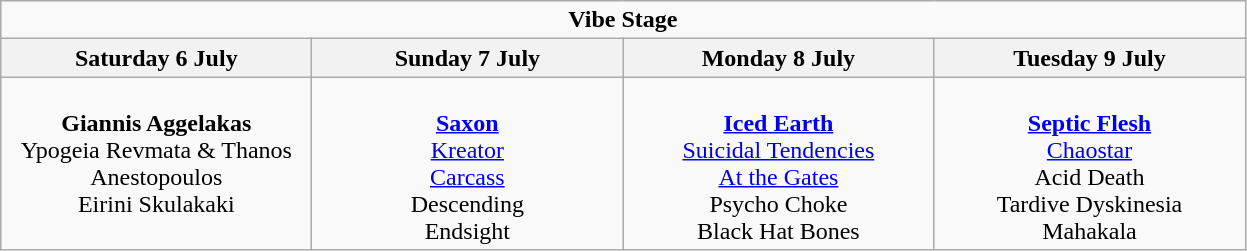<table class="wikitable">
<tr>
<td colspan="4" align="center"><strong>Vibe Stage</strong></td>
</tr>
<tr>
<th>Saturday 6 July</th>
<th>Sunday 7 July</th>
<th>Monday 8 July</th>
<th>Tuesday 9 July</th>
</tr>
<tr>
<td valign="top" align="center" width=200><br><strong>Giannis Aggelakas</strong>
<br>Ypogeia Revmata & Thanos Anestopoulos
<br>Eirini Skulakaki</td>
<td valign="top" align="center" width=200><br><strong><a href='#'>Saxon</a></strong>
<br><a href='#'>Kreator</a>
<br><a href='#'>Carcass</a>
<br>Descending
<br>Endsight</td>
<td valign="top" align="center" width=200><br><strong><a href='#'>Iced Earth</a></strong>
<br><a href='#'>Suicidal Tendencies</a>
<br><a href='#'>At the Gates</a>
<br>Psycho Choke
<br>Black Hat Bones</td>
<td valign="top" align="center" width=200><br><strong><a href='#'>Septic Flesh</a></strong>
<br><a href='#'>Chaostar</a>
<br>Acid Death
<br>Tardive Dyskinesia
<br>Mahakala</td>
</tr>
</table>
